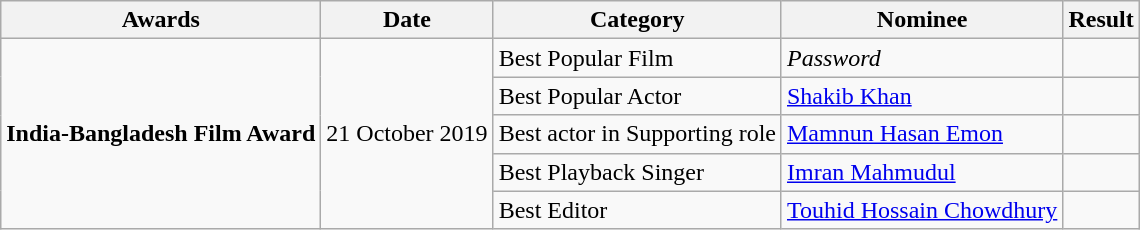<table class="wikitable">
<tr>
<th>Awards</th>
<th>Date</th>
<th>Category</th>
<th>Nominee</th>
<th>Result</th>
</tr>
<tr>
<td rowspan=5><strong>India-Bangladesh Film Award</strong></td>
<td rowspan=5>21 October 2019</td>
<td>Best Popular Film</td>
<td><em>Password</em></td>
<td></td>
</tr>
<tr>
<td>Best Popular Actor</td>
<td><a href='#'>Shakib Khan</a></td>
<td></td>
</tr>
<tr>
<td>Best actor in Supporting role</td>
<td><a href='#'>Mamnun Hasan Emon</a></td>
<td></td>
</tr>
<tr>
<td>Best Playback Singer</td>
<td><a href='#'>Imran Mahmudul</a></td>
<td></td>
</tr>
<tr>
<td>Best Editor</td>
<td><a href='#'>Touhid Hossain Chowdhury</a></td>
<td></td>
</tr>
</table>
